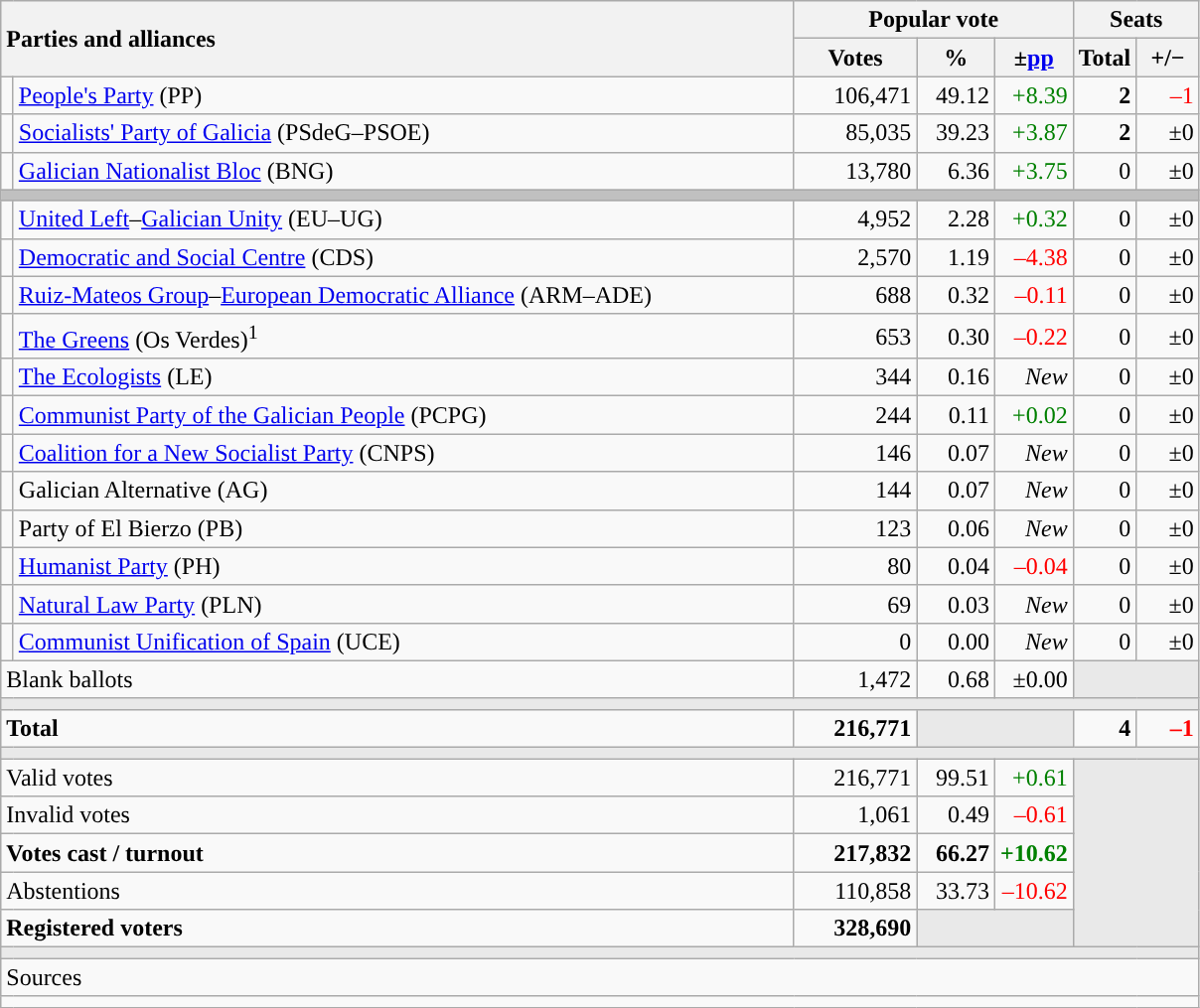<table class="wikitable" style="text-align:right;">
<tr>
<th style="text-align:left;" rowspan="2" colspan="2" width="525">Parties and alliances</th>
<th colspan="3">Popular vote</th>
<th colspan="2">Seats</th>
</tr>
<tr>
<th width="75">Votes</th>
<th width="45">%</th>
<th width="45">±<a href='#'>pp</a></th>
<th width="35">Total</th>
<th width="35">+/−</th>
</tr>
<tr>
<td width="1" style="color:inherit;background:"></td>
<td align="left"><a href='#'>People's Party</a> (PP)</td>
<td>106,471</td>
<td>49.12</td>
<td style="color:green;">+8.39</td>
<td><strong>2</strong></td>
<td style="color:red;">–1</td>
</tr>
<tr>
<td style="color:inherit;background:"></td>
<td align="left"><a href='#'>Socialists' Party of Galicia</a> (PSdeG–PSOE)</td>
<td>85,035</td>
<td>39.23</td>
<td style="color:green;">+3.87</td>
<td><strong>2</strong></td>
<td>±0</td>
</tr>
<tr>
<td style="color:inherit;background:"></td>
<td align="left"><a href='#'>Galician Nationalist Bloc</a> (BNG)</td>
<td>13,780</td>
<td>6.36</td>
<td style="color:green;">+3.75</td>
<td>0</td>
<td>±0</td>
</tr>
<tr>
<td colspan="7" bgcolor="#C0C0C0"></td>
</tr>
<tr>
<td style="color:inherit;background:"></td>
<td align="left"><a href='#'>United Left</a>–<a href='#'>Galician Unity</a> (EU–UG)</td>
<td>4,952</td>
<td>2.28</td>
<td style="color:green;">+0.32</td>
<td>0</td>
<td>±0</td>
</tr>
<tr>
<td style="color:inherit;background:"></td>
<td align="left"><a href='#'>Democratic and Social Centre</a> (CDS)</td>
<td>2,570</td>
<td>1.19</td>
<td style="color:red;">–4.38</td>
<td>0</td>
<td>±0</td>
</tr>
<tr>
<td style="color:inherit;background:"></td>
<td align="left"><a href='#'>Ruiz-Mateos Group</a>–<a href='#'>European Democratic Alliance</a> (ARM–ADE)</td>
<td>688</td>
<td>0.32</td>
<td style="color:red;">–0.11</td>
<td>0</td>
<td>±0</td>
</tr>
<tr>
<td style="color:inherit;background:"></td>
<td align="left"><a href='#'>The Greens</a> (Os Verdes)<sup>1</sup></td>
<td>653</td>
<td>0.30</td>
<td style="color:red;">–0.22</td>
<td>0</td>
<td>±0</td>
</tr>
<tr>
<td style="color:inherit;background:"></td>
<td align="left"><a href='#'>The Ecologists</a> (LE)</td>
<td>344</td>
<td>0.16</td>
<td><em>New</em></td>
<td>0</td>
<td>±0</td>
</tr>
<tr>
<td style="color:inherit;background:"></td>
<td align="left"><a href='#'>Communist Party of the Galician People</a> (PCPG)</td>
<td>244</td>
<td>0.11</td>
<td style="color:green;">+0.02</td>
<td>0</td>
<td>±0</td>
</tr>
<tr>
<td style="color:inherit;background:"></td>
<td align="left"><a href='#'>Coalition for a New Socialist Party</a> (CNPS)</td>
<td>146</td>
<td>0.07</td>
<td><em>New</em></td>
<td>0</td>
<td>±0</td>
</tr>
<tr>
<td style="color:inherit;background:"></td>
<td align="left">Galician Alternative (AG)</td>
<td>144</td>
<td>0.07</td>
<td><em>New</em></td>
<td>0</td>
<td>±0</td>
</tr>
<tr>
<td style="color:inherit;background:"></td>
<td align="left">Party of El Bierzo (PB)</td>
<td>123</td>
<td>0.06</td>
<td><em>New</em></td>
<td>0</td>
<td>±0</td>
</tr>
<tr>
<td style="color:inherit;background:"></td>
<td align="left"><a href='#'>Humanist Party</a> (PH)</td>
<td>80</td>
<td>0.04</td>
<td style="color:red;">–0.04</td>
<td>0</td>
<td>±0</td>
</tr>
<tr>
<td style="color:inherit;background:"></td>
<td align="left"><a href='#'>Natural Law Party</a> (PLN)</td>
<td>69</td>
<td>0.03</td>
<td><em>New</em></td>
<td>0</td>
<td>±0</td>
</tr>
<tr>
<td style="color:inherit;background:"></td>
<td align="left"><a href='#'>Communist Unification of Spain</a> (UCE)</td>
<td>0</td>
<td>0.00</td>
<td><em>New</em></td>
<td>0</td>
<td>±0</td>
</tr>
<tr>
<td align="left" colspan="2">Blank ballots</td>
<td>1,472</td>
<td>0.68</td>
<td>±0.00</td>
<td bgcolor="#E9E9E9" colspan="2"></td>
</tr>
<tr>
<td colspan="7" bgcolor="#E9E9E9"></td>
</tr>
<tr style="font-weight:bold;">
<td align="left" colspan="2">Total</td>
<td>216,771</td>
<td bgcolor="#E9E9E9" colspan="2"></td>
<td>4</td>
<td style="color:red;">–1</td>
</tr>
<tr>
<td colspan="7" bgcolor="#E9E9E9"></td>
</tr>
<tr>
<td align="left" colspan="2">Valid votes</td>
<td>216,771</td>
<td>99.51</td>
<td style="color:green;">+0.61</td>
<td bgcolor="#E9E9E9" colspan="2" rowspan="5"></td>
</tr>
<tr>
<td align="left" colspan="2">Invalid votes</td>
<td>1,061</td>
<td>0.49</td>
<td style="color:red;">–0.61</td>
</tr>
<tr style="font-weight:bold;">
<td align="left" colspan="2">Votes cast / turnout</td>
<td>217,832</td>
<td>66.27</td>
<td style="color:green;">+10.62</td>
</tr>
<tr>
<td align="left" colspan="2">Abstentions</td>
<td>110,858</td>
<td>33.73</td>
<td style="color:red;">–10.62</td>
</tr>
<tr style="font-weight:bold;">
<td align="left" colspan="2">Registered voters</td>
<td>328,690</td>
<td bgcolor="#E9E9E9" colspan="2"></td>
</tr>
<tr>
<td colspan="7" bgcolor="#E9E9E9"></td>
</tr>
<tr>
<td align="left" colspan="7">Sources</td>
</tr>
<tr>
<td colspan="7" style="text-align:left; max-width:790px;"></td>
</tr>
</table>
